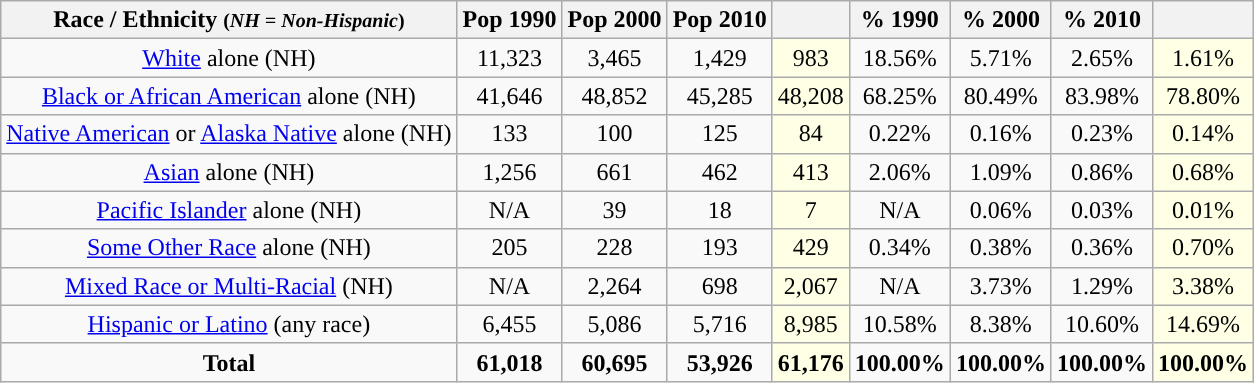<table class="wikitable" style="text-align:center;">
<tr>
<th>Race / Ethnicity <small>(<em>NH = Non-Hispanic</em>)</small></th>
<th>Pop 1990</th>
<th>Pop 2000</th>
<th>Pop 2010</th>
<th></th>
<th>% 1990</th>
<th>% 2000</th>
<th>% 2010</th>
<th></th>
</tr>
<tr>
<td><a href='#'>White</a> alone (NH)</td>
<td>11,323</td>
<td>3,465</td>
<td>1,429</td>
<td style='background: #ffffe6;'>983</td>
<td>18.56%</td>
<td>5.71%</td>
<td>2.65%</td>
<td style='background: #ffffe6;'>1.61%</td>
</tr>
<tr>
<td><a href='#'>Black or African American</a> alone (NH)</td>
<td>41,646</td>
<td>48,852</td>
<td>45,285</td>
<td style='background: #ffffe6;'>48,208</td>
<td>68.25%</td>
<td>80.49%</td>
<td>83.98%</td>
<td style='background: #ffffe6;'>78.80%</td>
</tr>
<tr>
<td><a href='#'>Native American</a> or <a href='#'>Alaska Native</a> alone (NH)</td>
<td>133</td>
<td>100</td>
<td>125</td>
<td style='background: #ffffe6;'>84</td>
<td>0.22%</td>
<td>0.16%</td>
<td>0.23%</td>
<td style='background: #ffffe6;'>0.14%</td>
</tr>
<tr>
<td><a href='#'>Asian</a> alone (NH)</td>
<td>1,256</td>
<td>661</td>
<td>462</td>
<td style='background: #ffffe6;'>413</td>
<td>2.06%</td>
<td>1.09%</td>
<td>0.86%</td>
<td style='background: #ffffe6;'>0.68%</td>
</tr>
<tr>
<td><a href='#'>Pacific Islander</a> alone (NH)</td>
<td>N/A</td>
<td>39</td>
<td>18</td>
<td style='background: #ffffe6;'>7</td>
<td>N/A</td>
<td>0.06%</td>
<td>0.03%</td>
<td style='background: #ffffe6;'>0.01%</td>
</tr>
<tr>
<td><a href='#'>Some Other Race</a> alone (NH)</td>
<td>205</td>
<td>228</td>
<td>193</td>
<td style='background: #ffffe6;'>429</td>
<td>0.34%</td>
<td>0.38%</td>
<td>0.36%</td>
<td style='background: #ffffe6;'>0.70%</td>
</tr>
<tr>
<td><a href='#'>Mixed Race or Multi-Racial</a> (NH)</td>
<td>N/A</td>
<td>2,264</td>
<td>698</td>
<td style='background: #ffffe6;'>2,067</td>
<td>N/A</td>
<td>3.73%</td>
<td>1.29%</td>
<td style='background: #ffffe6;'>3.38%</td>
</tr>
<tr>
<td><a href='#'>Hispanic or Latino</a> (any race)</td>
<td>6,455</td>
<td>5,086</td>
<td>5,716</td>
<td style='background: #ffffe6;'>8,985</td>
<td>10.58%</td>
<td>8.38%</td>
<td>10.60%</td>
<td style='background: #ffffe6;'>14.69%</td>
</tr>
<tr>
<td><strong>Total</strong></td>
<td><strong>61,018</strong></td>
<td><strong>60,695</strong></td>
<td><strong>53,926</strong></td>
<td style='background: #ffffe6;'><strong>61,176</strong></td>
<td><strong>100.00%</strong></td>
<td><strong>100.00%</strong></td>
<td><strong>100.00%</strong></td>
<td style='background: #ffffe6;'><strong>100.00%</strong></td>
</tr>
</table>
